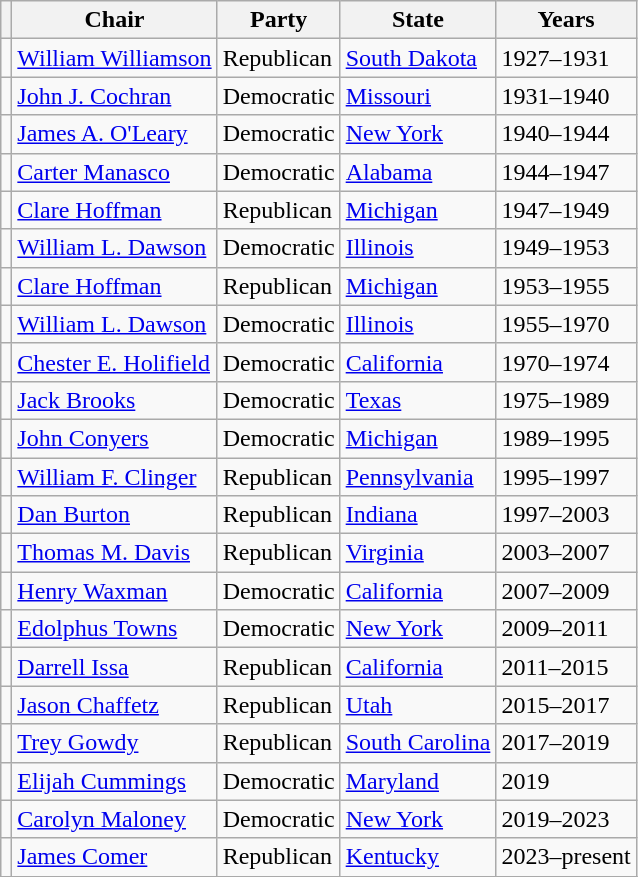<table class=wikitable>
<tr>
<th></th>
<th>Chair</th>
<th>Party</th>
<th>State</th>
<th>Years</th>
</tr>
<tr>
<td></td>
<td><a href='#'>William Williamson</a></td>
<td>Republican</td>
<td><a href='#'>South Dakota</a></td>
<td>1927–1931</td>
</tr>
<tr>
<td></td>
<td><a href='#'>John J. Cochran</a></td>
<td>Democratic</td>
<td><a href='#'>Missouri</a></td>
<td>1931–1940</td>
</tr>
<tr>
<td></td>
<td><a href='#'>James A. O'Leary</a></td>
<td>Democratic</td>
<td><a href='#'>New York</a></td>
<td>1940–1944</td>
</tr>
<tr>
<td></td>
<td><a href='#'>Carter Manasco</a></td>
<td>Democratic</td>
<td><a href='#'>Alabama</a></td>
<td>1944–1947</td>
</tr>
<tr>
<td></td>
<td><a href='#'>Clare Hoffman</a></td>
<td>Republican</td>
<td><a href='#'>Michigan</a></td>
<td>1947–1949</td>
</tr>
<tr>
<td></td>
<td><a href='#'>William L. Dawson</a></td>
<td>Democratic</td>
<td><a href='#'>Illinois</a></td>
<td>1949–1953</td>
</tr>
<tr>
<td></td>
<td><a href='#'>Clare Hoffman</a></td>
<td>Republican</td>
<td><a href='#'>Michigan</a></td>
<td>1953–1955</td>
</tr>
<tr>
<td></td>
<td><a href='#'>William L. Dawson</a></td>
<td>Democratic</td>
<td><a href='#'>Illinois</a></td>
<td>1955–1970</td>
</tr>
<tr>
<td></td>
<td><a href='#'>Chester E. Holifield</a></td>
<td>Democratic</td>
<td><a href='#'>California</a></td>
<td>1970–1974</td>
</tr>
<tr>
<td></td>
<td><a href='#'>Jack Brooks</a></td>
<td>Democratic</td>
<td><a href='#'>Texas</a></td>
<td>1975–1989</td>
</tr>
<tr>
<td></td>
<td><a href='#'>John Conyers</a></td>
<td>Democratic</td>
<td><a href='#'>Michigan</a></td>
<td>1989–1995</td>
</tr>
<tr>
<td></td>
<td><a href='#'>William F. Clinger</a></td>
<td>Republican</td>
<td><a href='#'>Pennsylvania</a></td>
<td>1995–1997</td>
</tr>
<tr>
<td></td>
<td><a href='#'>Dan Burton</a></td>
<td>Republican</td>
<td><a href='#'>Indiana</a></td>
<td>1997–2003</td>
</tr>
<tr>
<td></td>
<td><a href='#'>Thomas M. Davis</a></td>
<td>Republican</td>
<td><a href='#'>Virginia</a></td>
<td>2003–2007</td>
</tr>
<tr>
<td></td>
<td><a href='#'>Henry Waxman</a></td>
<td>Democratic</td>
<td><a href='#'>California</a></td>
<td>2007–2009</td>
</tr>
<tr>
<td></td>
<td><a href='#'>Edolphus Towns</a></td>
<td>Democratic</td>
<td><a href='#'>New York</a></td>
<td>2009–2011</td>
</tr>
<tr>
<td></td>
<td><a href='#'>Darrell Issa</a></td>
<td>Republican</td>
<td><a href='#'>California</a></td>
<td>2011–2015</td>
</tr>
<tr>
<td></td>
<td><a href='#'>Jason Chaffetz</a></td>
<td>Republican</td>
<td><a href='#'>Utah</a></td>
<td>2015–2017</td>
</tr>
<tr>
<td></td>
<td><a href='#'>Trey Gowdy</a></td>
<td>Republican</td>
<td><a href='#'>South Carolina</a></td>
<td>2017–2019</td>
</tr>
<tr>
<td></td>
<td><a href='#'>Elijah Cummings</a></td>
<td>Democratic</td>
<td><a href='#'>Maryland</a></td>
<td>2019</td>
</tr>
<tr>
<td></td>
<td><a href='#'>Carolyn Maloney</a></td>
<td>Democratic</td>
<td><a href='#'>New York</a></td>
<td>2019–2023</td>
</tr>
<tr>
<td></td>
<td><a href='#'>James Comer</a></td>
<td>Republican</td>
<td><a href='#'>Kentucky</a></td>
<td>2023–present</td>
</tr>
<tr>
</tr>
</table>
